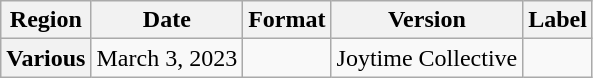<table class="wikitable plainrowheaders">
<tr>
<th scope="col">Region</th>
<th scope="col">Date</th>
<th scope="col">Format</th>
<th scope="col">Version</th>
<th scope="col">Label</th>
</tr>
<tr>
<th scope="row" rowspan="2">Various</th>
<td>March 3, 2023</td>
<td></td>
<td>Joytime Collective</td>
</tr>
</table>
